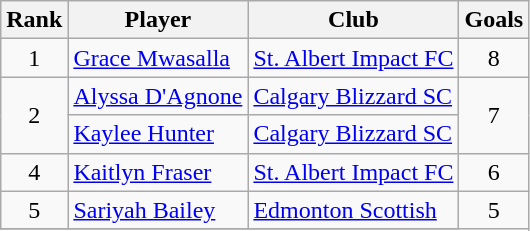<table class="wikitable">
<tr>
<th>Rank</th>
<th>Player</th>
<th>Club</th>
<th>Goals</th>
</tr>
<tr>
<td style="text-align:center">1</td>
<td> <a href='#'>Grace Mwasalla</a></td>
<td><a href='#'>St. Albert Impact FC</a></td>
<td style="text-align:center">8</td>
</tr>
<tr>
<td style="text-align:center" rowspan="2">2</td>
<td> <a href='#'>Alyssa D'Agnone</a></td>
<td><a href='#'>Calgary Blizzard SC</a></td>
<td style="text-align:center" rowspan="2">7</td>
</tr>
<tr>
<td> <a href='#'>Kaylee Hunter</a></td>
<td><a href='#'>Calgary Blizzard SC</a></td>
</tr>
<tr>
<td style="text-align:center">4</td>
<td> <a href='#'>Kaitlyn Fraser</a></td>
<td><a href='#'>St. Albert Impact FC</a></td>
<td style="text-align:center">6</td>
</tr>
<tr>
<td style="text-align:center">5</td>
<td> <a href='#'>Sariyah Bailey</a></td>
<td><a href='#'>Edmonton Scottish</a></td>
<td style="text-align:center" rowspan="2">5</td>
</tr>
<tr>
</tr>
</table>
